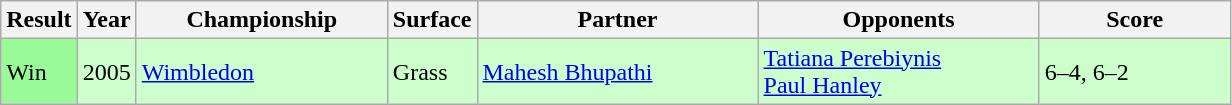<table class="sortable wikitable">
<tr>
<th>Result</th>
<th>Year</th>
<th style="width:160px;">Championship</th>
<th>Surface</th>
<th style="width:180px;">Partner</th>
<th style="width:180px;">Opponents</th>
<th style="width:120px" class="unsortable">Score</th>
</tr>
<tr style="background:#cfc;">
<td style="background:#98fb98;">Win</td>
<td>2005</td>
<td><a href='#'>Wimbledon</a></td>
<td>Grass</td>
<td> <a href='#'>Mahesh Bhupathi</a></td>
<td> <a href='#'>Tatiana Perebiynis</a> <br>  <a href='#'>Paul Hanley</a></td>
<td>6–4, 6–2</td>
</tr>
</table>
